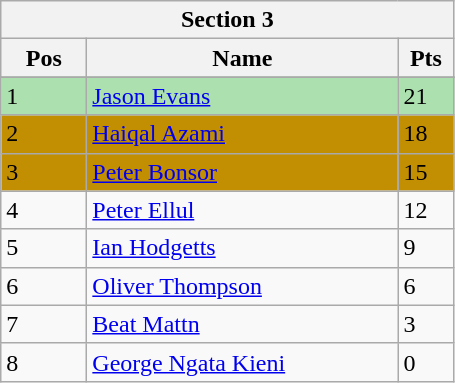<table class="wikitable">
<tr>
<th colspan="6">Section 3</th>
</tr>
<tr>
<th width=50>Pos</th>
<th width=200>Name</th>
<th width=30>Pts</th>
</tr>
<tr>
</tr>
<tr style="background:#ACE1AF;">
<td>1</td>
<td> <a href='#'>Jason Evans</a></td>
<td>21</td>
</tr>
<tr style="background:#c28f02;">
<td>2</td>
<td> <a href='#'>Haiqal Azami</a></td>
<td>18</td>
</tr>
<tr style="background:#c28f02;">
<td>3</td>
<td>  <a href='#'>Peter Bonsor</a></td>
<td>15</td>
</tr>
<tr>
<td>4</td>
<td> <a href='#'>Peter Ellul</a></td>
<td>12</td>
</tr>
<tr>
<td>5</td>
<td> <a href='#'>Ian Hodgetts</a></td>
<td>9</td>
</tr>
<tr>
<td>6</td>
<td> <a href='#'>Oliver Thompson</a></td>
<td>6</td>
</tr>
<tr>
<td>7</td>
<td> <a href='#'>Beat Mattn</a></td>
<td>3</td>
</tr>
<tr>
<td>8</td>
<td> <a href='#'>George Ngata Kieni</a></td>
<td>0</td>
</tr>
</table>
